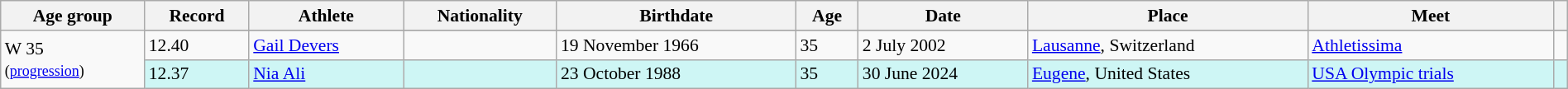<table class="wikitable" style="font-size:90%; width: 100%;">
<tr>
<th>Age group</th>
<th>Record</th>
<th>Athlete</th>
<th>Nationality</th>
<th>Birthdate</th>
<th>Age</th>
<th>Date</th>
<th>Place</th>
<th>Meet</th>
<th></th>
</tr>
<tr>
<td rowspan=3>W 35 <br><small>(<a href='#'>progression</a>)</small></td>
</tr>
<tr>
<td>12.40 </td>
<td><a href='#'>Gail Devers</a></td>
<td></td>
<td>19 November 1966</td>
<td>35</td>
<td>2 July 2002</td>
<td><a href='#'>Lausanne</a>, Switzerland</td>
<td><a href='#'>Athletissima</a></td>
<td></td>
</tr>
<tr style="background:#cef6f5;">
<td>12.37 </td>
<td><a href='#'>Nia Ali</a></td>
<td></td>
<td>23 October 1988</td>
<td>35</td>
<td>30 June 2024</td>
<td><a href='#'>Eugene</a>, United States</td>
<td><a href='#'>USA Olympic trials</a></td>
<td></td>
</tr>
</table>
